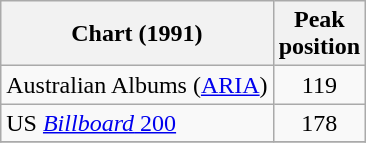<table Class = "wikitable sortable">
<tr>
<th>Chart (1991)</th>
<th>Peak<br>position</th>
</tr>
<tr>
<td>Australian Albums (<a href='#'>ARIA</a>)</td>
<td align="center">119</td>
</tr>
<tr>
<td>US <a href='#'><em>Billboard</em> 200</a></td>
<td align = "center">178</td>
</tr>
<tr>
</tr>
</table>
